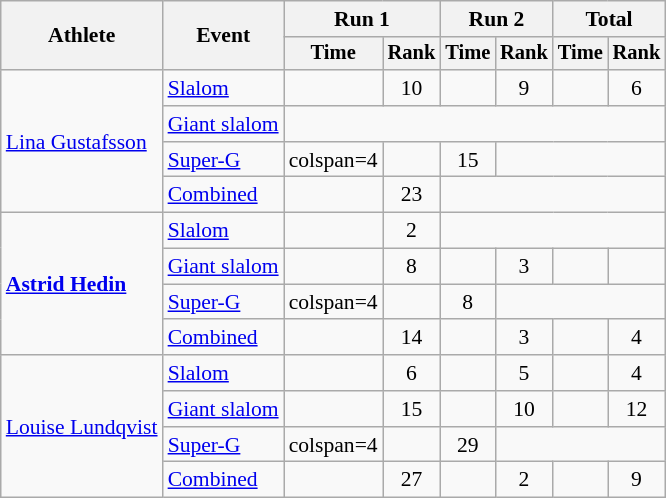<table class="wikitable" style="font-size:90%">
<tr>
<th rowspan=2>Athlete</th>
<th rowspan=2>Event</th>
<th colspan=2>Run 1</th>
<th colspan=2>Run 2</th>
<th colspan=2>Total</th>
</tr>
<tr style="font-size:95%">
<th>Time</th>
<th>Rank</th>
<th>Time</th>
<th>Rank</th>
<th>Time</th>
<th>Rank</th>
</tr>
<tr align=center>
<td align="left" rowspan=4><a href='#'>Lina Gustafsson</a></td>
<td align="left"><a href='#'>Slalom</a></td>
<td></td>
<td>10</td>
<td></td>
<td>9</td>
<td></td>
<td>6</td>
</tr>
<tr align=center>
<td align="left"><a href='#'>Giant slalom</a></td>
<td colspan=6></td>
</tr>
<tr align=center>
<td align="left"><a href='#'>Super-G</a></td>
<td>colspan=4 </td>
<td></td>
<td>15</td>
</tr>
<tr align=center>
<td align="left"><a href='#'>Combined</a></td>
<td></td>
<td>23</td>
<td colspan=4></td>
</tr>
<tr align=center>
<td align="left" rowspan=4><strong><a href='#'>Astrid Hedin</a></strong></td>
<td align="left"><a href='#'>Slalom</a></td>
<td></td>
<td>2</td>
<td colspan=4></td>
</tr>
<tr align=center>
<td align="left"><a href='#'>Giant slalom</a></td>
<td></td>
<td>8</td>
<td></td>
<td>3</td>
<td></td>
<td></td>
</tr>
<tr align=center>
<td align="left"><a href='#'>Super-G</a></td>
<td>colspan=4 </td>
<td></td>
<td>8</td>
</tr>
<tr align=center>
<td align="left"><a href='#'>Combined</a></td>
<td></td>
<td>14</td>
<td></td>
<td>3</td>
<td></td>
<td>4</td>
</tr>
<tr align=center>
<td align="left" rowspan=4><a href='#'>Louise Lundqvist</a></td>
<td align="left"><a href='#'>Slalom</a></td>
<td></td>
<td>6</td>
<td></td>
<td>5</td>
<td></td>
<td>4</td>
</tr>
<tr align=center>
<td align="left"><a href='#'>Giant slalom</a></td>
<td></td>
<td>15</td>
<td></td>
<td>10</td>
<td></td>
<td>12</td>
</tr>
<tr align=center>
<td align="left"><a href='#'>Super-G</a></td>
<td>colspan=4 </td>
<td></td>
<td>29</td>
</tr>
<tr align=center>
<td align="left"><a href='#'>Combined</a></td>
<td></td>
<td>27</td>
<td></td>
<td>2</td>
<td></td>
<td>9</td>
</tr>
</table>
